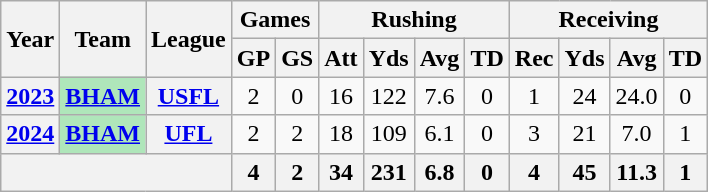<table class=wikitable style="text-align:center;">
<tr>
<th rowspan="2">Year</th>
<th rowspan="2">Team</th>
<th rowspan="2">League</th>
<th colspan="2">Games</th>
<th colspan="4">Rushing</th>
<th colspan="4">Receiving</th>
</tr>
<tr>
<th>GP</th>
<th>GS</th>
<th>Att</th>
<th>Yds</th>
<th>Avg</th>
<th>TD</th>
<th>Rec</th>
<th>Yds</th>
<th>Avg</th>
<th>TD</th>
</tr>
<tr>
<th><a href='#'>2023</a></th>
<th style="background:#afe6ba;"><a href='#'>BHAM</a></th>
<th><a href='#'>USFL</a></th>
<td>2</td>
<td>0</td>
<td>16</td>
<td>122</td>
<td>7.6</td>
<td>0</td>
<td>1</td>
<td>24</td>
<td>24.0</td>
<td>0</td>
</tr>
<tr>
<th><a href='#'>2024</a></th>
<th style="background:#afe6ba;"><a href='#'>BHAM</a></th>
<th><a href='#'>UFL</a></th>
<td>2</td>
<td>2</td>
<td>18</td>
<td>109</td>
<td>6.1</td>
<td>0</td>
<td>3</td>
<td>21</td>
<td>7.0</td>
<td>1</td>
</tr>
<tr>
<th colspan="3"></th>
<th>4</th>
<th>2</th>
<th>34</th>
<th>231</th>
<th>6.8</th>
<th>0</th>
<th>4</th>
<th>45</th>
<th>11.3</th>
<th>1</th>
</tr>
</table>
